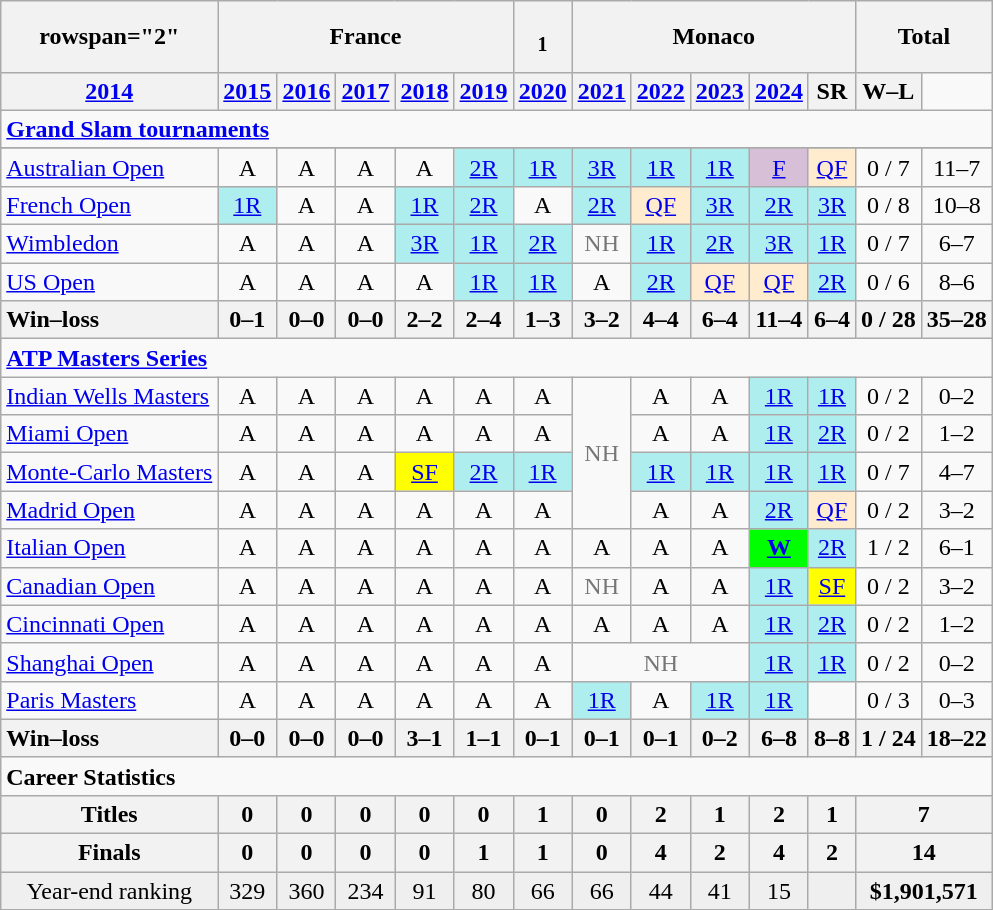<table class=wikitable style=text-align:center;font-size:100%>
<tr>
<th>rowspan="2" </th>
<th colspan=5> France</th>
<th><br><sup>1</sup></th>
<th colspan=5> Monaco</th>
<th colspan=2>Total</th>
</tr>
<tr>
<th><a href='#'>2014</a></th>
<th><a href='#'>2015</a></th>
<th><a href='#'>2016</a></th>
<th><a href='#'>2017</a></th>
<th><a href='#'>2018</a></th>
<th><a href='#'>2019</a></th>
<th><a href='#'>2020</a></th>
<th><a href='#'>2021</a></th>
<th><a href='#'>2022</a></th>
<th><a href='#'>2023</a></th>
<th><a href='#'>2024</a></th>
<th>SR</th>
<th>W–L</th>
</tr>
<tr>
<td colspan="14" align="left"><strong><a href='#'>Grand Slam tournaments</a></strong></td>
</tr>
<tr>
</tr>
<tr>
<td align=left><a href='#'>Australian Open</a></td>
<td>A</td>
<td>A</td>
<td>A</td>
<td>A</td>
<td bgcolor=afeeee><a href='#'>2R</a></td>
<td bgcolor=afeeee><a href='#'>1R</a></td>
<td bgcolor=afeeee><a href='#'>3R</a></td>
<td bgcolor=afeeee><a href='#'>1R</a></td>
<td bgcolor=afeeee><a href='#'>1R</a></td>
<td bgcolor=thistle><a href='#'>F</a></td>
<td bgcolor=ffebcd><a href='#'>QF</a></td>
<td>0 / 7</td>
<td>11–7</td>
</tr>
<tr>
<td align=left><a href='#'>French Open</a></td>
<td bgcolor=afeeee><a href='#'>1R</a></td>
<td>A</td>
<td>A</td>
<td bgcolor=afeeee><a href='#'>1R</a></td>
<td bgcolor=afeeee><a href='#'>2R</a></td>
<td>A</td>
<td bgcolor=afeeee><a href='#'>2R</a></td>
<td bgcolor=ffebcd><a href='#'>QF</a></td>
<td bgcolor=afeeee><a href='#'>3R</a></td>
<td bgcolor=afeeee><a href='#'>2R</a></td>
<td bgcolor=afeeee><a href='#'>3R</a></td>
<td>0 / 8</td>
<td>10–8</td>
</tr>
<tr>
<td align=left><a href='#'>Wimbledon</a></td>
<td>A</td>
<td>A</td>
<td>A</td>
<td bgcolor=afeeee><a href='#'>3R</a></td>
<td bgcolor=afeeee><a href='#'>1R</a></td>
<td bgcolor=afeeee><a href='#'>2R</a></td>
<td style=color:#767676>NH</td>
<td bgcolor=afeeee><a href='#'>1R</a></td>
<td bgcolor=afeeee><a href='#'>2R</a></td>
<td bgcolor=afeeee><a href='#'>3R</a></td>
<td bgcolor=afeeee><a href='#'>1R</a></td>
<td>0 / 7</td>
<td>6–7</td>
</tr>
<tr>
<td align=left><a href='#'>US Open</a></td>
<td>A</td>
<td>A</td>
<td>A</td>
<td>A</td>
<td bgcolor=afeeee><a href='#'>1R</a></td>
<td bgcolor=afeeee><a href='#'>1R</a></td>
<td>A</td>
<td bgcolor=afeeee><a href='#'>2R</a></td>
<td bgcolor=ffebcd><a href='#'>QF</a></td>
<td bgcolor=ffebcd><a href='#'>QF</a></td>
<td bgcolor=afeeee><a href='#'>2R</a></td>
<td>0 / 6</td>
<td>8–6</td>
</tr>
<tr>
<th style=text-align:left>Win–loss</th>
<th>0–1</th>
<th>0–0</th>
<th>0–0</th>
<th>2–2</th>
<th>2–4</th>
<th>1–3</th>
<th>3–2</th>
<th>4–4</th>
<th>6–4</th>
<th>11–4</th>
<th>6–4</th>
<th>0 / 28</th>
<th>35–28</th>
</tr>
<tr>
<td colspan="14" align="left"><strong><a href='#'>ATP Masters Series</a></strong></td>
</tr>
<tr>
<td align=left><a href='#'>Indian Wells Masters</a></td>
<td>A</td>
<td>A</td>
<td>A</td>
<td>A</td>
<td>A</td>
<td>A</td>
<td rowspan="4" style="color:#767676">NH</td>
<td>A</td>
<td>A</td>
<td bgcolor=afeeee><a href='#'>1R</a></td>
<td bgcolor=afeeee><a href='#'>1R</a></td>
<td>0 / 2</td>
<td>0–2</td>
</tr>
<tr>
<td align=left><a href='#'>Miami Open</a></td>
<td>A</td>
<td>A</td>
<td>A</td>
<td>A</td>
<td>A</td>
<td>A</td>
<td>A</td>
<td>A</td>
<td bgcolor=afeeee><a href='#'>1R</a></td>
<td bgcolor=afeeee><a href='#'>2R</a></td>
<td>0 / 2</td>
<td>1–2</td>
</tr>
<tr>
<td><a href='#'>Monte-Carlo Masters</a></td>
<td>A</td>
<td>A</td>
<td>A</td>
<td bgcolor=yellow><a href='#'>SF</a></td>
<td bgcolor=afeeee><a href='#'>2R</a></td>
<td bgcolor=afeeee><a href='#'>1R</a></td>
<td bgcolor=afeeee><a href='#'>1R</a></td>
<td bgcolor=afeeee><a href='#'>1R</a></td>
<td bgcolor=afeeee><a href='#'>1R</a></td>
<td bgcolor=afeeee><a href='#'>1R</a></td>
<td>0 / 7</td>
<td>4–7</td>
</tr>
<tr>
<td align=left><a href='#'>Madrid Open</a></td>
<td>A</td>
<td>A</td>
<td>A</td>
<td>A</td>
<td>A</td>
<td>A</td>
<td>A</td>
<td>A</td>
<td bgcolor=afeeee><a href='#'>2R</a></td>
<td bgcolor=ffebcd><a href='#'>QF</a></td>
<td>0 / 2</td>
<td>3–2</td>
</tr>
<tr>
<td align=left><a href='#'>Italian Open</a></td>
<td>A</td>
<td>A</td>
<td>A</td>
<td>A</td>
<td>A</td>
<td>A</td>
<td>A</td>
<td>A</td>
<td>A</td>
<td bgcolor=lime><strong><a href='#'>W</a></strong></td>
<td bgcolor=afeeee><a href='#'>2R</a></td>
<td>1 / 2</td>
<td>6–1</td>
</tr>
<tr>
<td align=left><a href='#'>Canadian Open</a></td>
<td>A</td>
<td>A</td>
<td>A</td>
<td>A</td>
<td>A</td>
<td>A</td>
<td style=color:#767676>NH</td>
<td>A</td>
<td>A</td>
<td bgcolor=afeeee><a href='#'>1R</a></td>
<td bgcolor=yellow><a href='#'>SF</a></td>
<td>0 / 2</td>
<td>3–2</td>
</tr>
<tr>
<td align=left><a href='#'>Cincinnati Open</a></td>
<td>A</td>
<td>A</td>
<td>A</td>
<td>A</td>
<td>A</td>
<td>A</td>
<td>A</td>
<td>A</td>
<td>A</td>
<td bgcolor=afeeee><a href='#'>1R</a></td>
<td bgcolor=afeeee><a href='#'>2R</a></td>
<td>0 / 2</td>
<td>1–2</td>
</tr>
<tr>
<td align=left><a href='#'>Shanghai Open</a></td>
<td>A</td>
<td>A</td>
<td>A</td>
<td>A</td>
<td>A</td>
<td>A</td>
<td colspan=3 style=color:#767676>NH</td>
<td bgcolor=afeeee><a href='#'>1R</a></td>
<td bgcolor=afeeee><a href='#'>1R</a></td>
<td>0 / 2</td>
<td>0–2</td>
</tr>
<tr>
<td align=left><a href='#'>Paris Masters</a></td>
<td>A</td>
<td>A</td>
<td>A</td>
<td>A</td>
<td>A</td>
<td>A</td>
<td bgcolor=afeeee><a href='#'>1R</a></td>
<td>A</td>
<td bgcolor=afeeee><a href='#'>1R</a></td>
<td bgcolor=afeeee><a href='#'>1R</a></td>
<td></td>
<td>0 / 3</td>
<td>0–3</td>
</tr>
<tr>
<th style=text-align:left>Win–loss</th>
<th><strong>0–0</strong></th>
<th><strong>0–0</strong></th>
<th><strong>0–0</strong></th>
<th><strong>3–1</strong></th>
<th><strong>1–1</strong></th>
<th><strong>0–1</strong></th>
<th><strong>0–1</strong></th>
<th><strong>0–1</strong></th>
<th><strong>0–2</strong></th>
<th><strong>6–8</strong></th>
<th><strong>8–8</strong></th>
<th><strong>1 / 24</strong></th>
<th><strong>18–22</strong></th>
</tr>
<tr>
<td colspan="14" align="left"><strong>Career Statistics</strong></td>
</tr>
<tr>
<th><strong>Titles</strong></th>
<th><strong>0</strong></th>
<th><strong>0</strong></th>
<th><strong>0</strong></th>
<th><strong>0</strong></th>
<th><strong>0</strong></th>
<th><strong>1</strong></th>
<th><strong>0</strong></th>
<th><strong>2</strong></th>
<th><strong>1</strong></th>
<th><strong>2</strong></th>
<th><strong>1</strong></th>
<th colspan="2"><strong>7</strong></th>
</tr>
<tr>
<th><strong>Finals</strong></th>
<th><strong>0</strong></th>
<th><strong>0</strong></th>
<th><strong>0</strong></th>
<th><strong>0</strong></th>
<th><strong>1</strong></th>
<th><strong>1</strong></th>
<th><strong>0</strong></th>
<th><strong>4</strong></th>
<th><strong>2</strong></th>
<th><strong>4</strong></th>
<th><strong>2</strong></th>
<th colspan="2"><strong>14</strong></th>
</tr>
<tr bgcolor=efefef>
<td>Year-end ranking</td>
<td>329</td>
<td>360</td>
<td>234</td>
<td>91</td>
<td>80</td>
<td>66</td>
<td>66</td>
<td>44</td>
<td>41</td>
<td>15</td>
<td></td>
<td colspan="2"><strong>$1,901,571</strong></td>
</tr>
</table>
